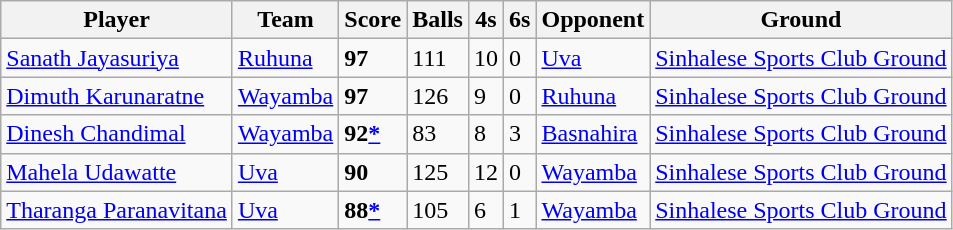<table class="wikitable">
<tr>
<th>Player</th>
<th>Team</th>
<th>Score</th>
<th>Balls</th>
<th>4s</th>
<th>6s</th>
<th>Opponent</th>
<th>Ground</th>
</tr>
<tr>
<td><a href='#'>Sanath Jayasuriya</a></td>
<td><a href='#'>Ruhuna</a></td>
<td><strong>97</strong></td>
<td>111</td>
<td>10</td>
<td>0</td>
<td><a href='#'>Uva</a></td>
<td><a href='#'>Sinhalese Sports Club Ground</a></td>
</tr>
<tr>
<td><a href='#'>Dimuth Karunaratne</a></td>
<td><a href='#'>Wayamba</a></td>
<td><strong>97</strong></td>
<td>126</td>
<td>9</td>
<td>0</td>
<td><a href='#'>Ruhuna</a></td>
<td><a href='#'>Sinhalese Sports Club Ground</a></td>
</tr>
<tr>
<td><a href='#'>Dinesh Chandimal</a></td>
<td><a href='#'>Wayamba</a></td>
<td><strong>92<a href='#'>*</a></strong></td>
<td>83</td>
<td>8</td>
<td>3</td>
<td><a href='#'>Basnahira</a></td>
<td><a href='#'>Sinhalese Sports Club Ground</a></td>
</tr>
<tr>
<td><a href='#'>Mahela Udawatte</a></td>
<td><a href='#'>Uva</a></td>
<td><strong>90</strong></td>
<td>125</td>
<td>12</td>
<td>0</td>
<td><a href='#'>Wayamba</a></td>
<td><a href='#'>Sinhalese Sports Club Ground</a></td>
</tr>
<tr>
<td><a href='#'>Tharanga Paranavitana</a></td>
<td><a href='#'>Uva</a></td>
<td><strong>88<a href='#'>*</a></strong></td>
<td>105</td>
<td>6</td>
<td>1</td>
<td><a href='#'>Wayamba</a></td>
<td><a href='#'>Sinhalese Sports Club Ground</a></td>
</tr>
</table>
